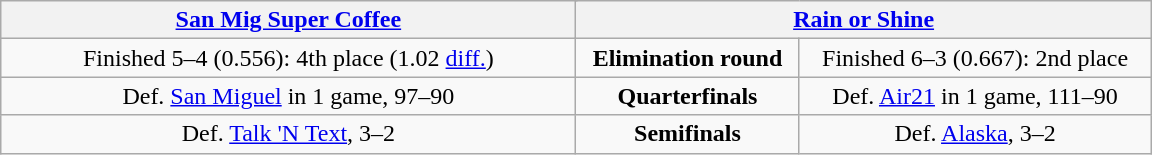<table class=wikitable style="text-align:center">
<tr>
<th colspan=2 width=45%><a href='#'>San Mig Super Coffee</a></th>
<th colspan=2 width=45%><a href='#'>Rain or Shine</a></th>
</tr>
<tr>
<td>Finished 5–4 (0.556): 4th place (1.02 <a href='#'>diff.</a>)</td>
<td colspan=2><strong>Elimination round</strong></td>
<td>Finished 6–3 (0.667): 2nd place</td>
</tr>
<tr>
<td>Def. <a href='#'>San Miguel</a> in 1 game, 97–90</td>
<td colspan=2><strong>Quarterfinals</strong></td>
<td>Def. <a href='#'>Air21</a> in 1 game, 111–90</td>
</tr>
<tr>
<td>Def. <a href='#'>Talk 'N Text</a>, 3–2</td>
<td colspan=2><strong>Semifinals</strong></td>
<td>Def. <a href='#'>Alaska</a>, 3–2</td>
</tr>
</table>
